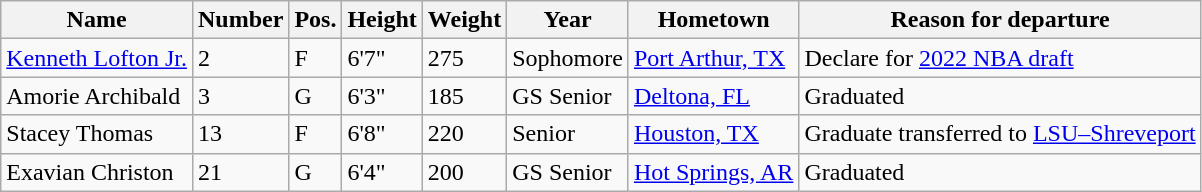<table class="wikitable sortable" border="1">
<tr>
<th>Name</th>
<th>Number</th>
<th>Pos.</th>
<th>Height</th>
<th>Weight</th>
<th>Year</th>
<th>Hometown</th>
<th class="unsortable">Reason for departure</th>
</tr>
<tr>
<td><a href='#'>Kenneth Lofton Jr.</a></td>
<td>2</td>
<td>F</td>
<td>6'7"</td>
<td>275</td>
<td>Sophomore</td>
<td><a href='#'>Port Arthur, TX</a></td>
<td>Declare for <a href='#'>2022 NBA draft</a></td>
</tr>
<tr>
<td>Amorie Archibald</td>
<td>3</td>
<td>G</td>
<td>6'3"</td>
<td>185</td>
<td>GS Senior</td>
<td><a href='#'>Deltona, FL</a></td>
<td>Graduated</td>
</tr>
<tr>
<td>Stacey Thomas</td>
<td>13</td>
<td>F</td>
<td>6'8"</td>
<td>220</td>
<td>Senior</td>
<td><a href='#'>Houston, TX</a></td>
<td>Graduate transferred to <a href='#'>LSU–Shreveport</a></td>
</tr>
<tr>
<td>Exavian Christon</td>
<td>21</td>
<td>G</td>
<td>6'4"</td>
<td>200</td>
<td>GS Senior</td>
<td><a href='#'>Hot Springs, AR</a></td>
<td>Graduated</td>
</tr>
</table>
